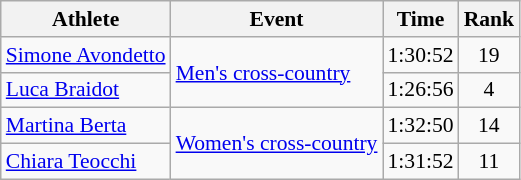<table class=wikitable style=font-size:90%;text-align:center>
<tr>
<th>Athlete</th>
<th>Event</th>
<th>Time</th>
<th>Rank</th>
</tr>
<tr align=center>
<td align=left><a href='#'>Simone Avondetto</a></td>
<td align=left rowspan=2><a href='#'>Men's cross-country</a></td>
<td>1:30:52</td>
<td>19</td>
</tr>
<tr align=center>
<td align=left><a href='#'>Luca Braidot</a></td>
<td>1:26:56</td>
<td>4</td>
</tr>
<tr align=center>
<td align=left><a href='#'>Martina Berta</a></td>
<td align=left rowspan=2><a href='#'>Women's cross-country</a></td>
<td>1:32:50</td>
<td>14</td>
</tr>
<tr align=center>
<td align=left><a href='#'>Chiara Teocchi</a></td>
<td>1:31:52</td>
<td>11</td>
</tr>
</table>
